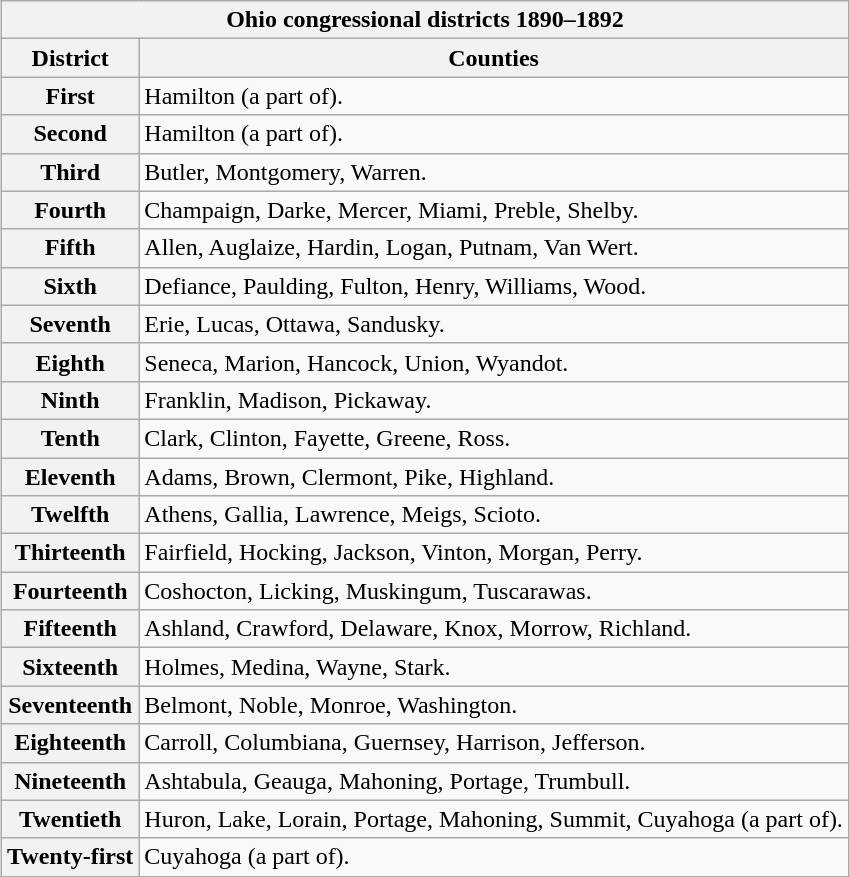<table class="wikitable" style="margin: 1em auto 1em auto">
<tr>
<th colspan=2>Ohio congressional districts 1890–1892</th>
</tr>
<tr>
<th>District</th>
<th>Counties</th>
</tr>
<tr>
<th>First</th>
<td>Hamilton (a part of).</td>
</tr>
<tr>
<th>Second</th>
<td>Hamilton (a part of).</td>
</tr>
<tr>
<th>Third</th>
<td>Butler, Montgomery, Warren.</td>
</tr>
<tr>
<th>Fourth</th>
<td>Champaign, Darke, Mercer, Miami, Preble, Shelby.</td>
</tr>
<tr>
<th>Fifth</th>
<td>Allen, Auglaize, Hardin, Logan, Putnam, Van Wert.</td>
</tr>
<tr>
<th>Sixth</th>
<td>Defiance, Paulding, Fulton, Henry, Williams, Wood.</td>
</tr>
<tr>
<th>Seventh</th>
<td>Erie, Lucas, Ottawa, Sandusky.</td>
</tr>
<tr>
<th>Eighth</th>
<td>Seneca, Marion, Hancock, Union, Wyandot.</td>
</tr>
<tr>
<th>Ninth</th>
<td>Franklin, Madison, Pickaway.</td>
</tr>
<tr>
<th>Tenth</th>
<td>Clark, Clinton, Fayette, Greene, Ross.</td>
</tr>
<tr>
<th>Eleventh</th>
<td>Adams, Brown, Clermont, Pike, Highland.</td>
</tr>
<tr>
<th>Twelfth</th>
<td>Athens, Gallia, Lawrence, Meigs, Scioto.</td>
</tr>
<tr>
<th>Thirteenth</th>
<td>Fairfield, Hocking, Jackson, Vinton, Morgan, Perry.</td>
</tr>
<tr>
<th>Fourteenth</th>
<td>Coshocton, Licking, Muskingum, Tuscarawas.</td>
</tr>
<tr>
<th>Fifteenth</th>
<td>Ashland, Crawford, Delaware, Knox, Morrow, Richland.</td>
</tr>
<tr>
<th>Sixteenth</th>
<td>Holmes, Medina, Wayne, Stark.</td>
</tr>
<tr>
<th>Seventeenth</th>
<td>Belmont, Noble, Monroe, Washington.</td>
</tr>
<tr>
<th>Eighteenth</th>
<td>Carroll, Columbiana, Guernsey, Harrison, Jefferson.</td>
</tr>
<tr>
<th>Nineteenth</th>
<td>Ashtabula, Geauga, Mahoning, Portage, Trumbull.</td>
</tr>
<tr>
<th>Twentieth</th>
<td>Huron, Lake, Lorain, Portage, Mahoning, Summit, Cuyahoga (a part of).</td>
</tr>
<tr>
<th>Twenty-first</th>
<td>Cuyahoga (a part of).</td>
</tr>
</table>
